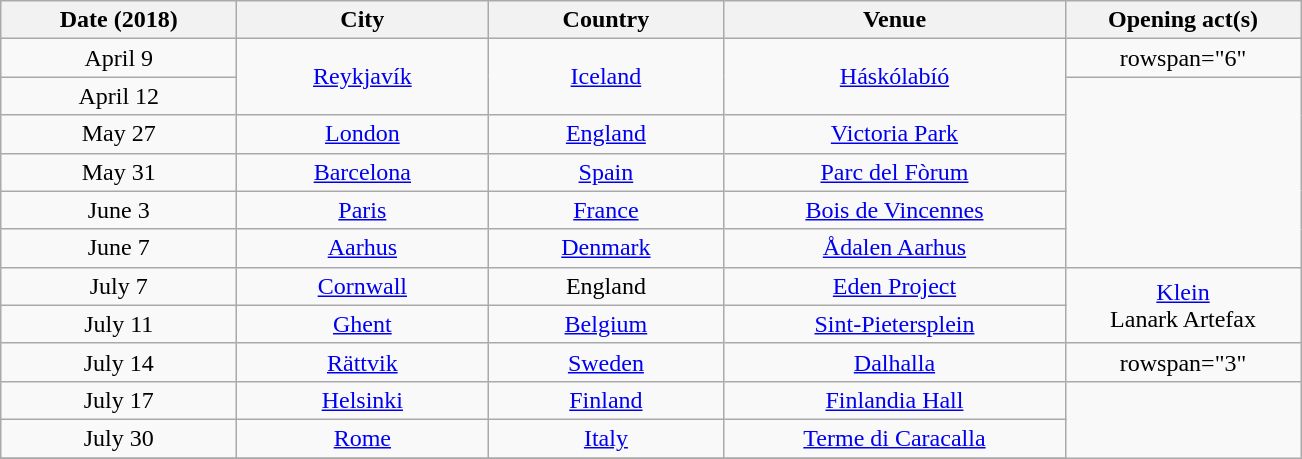<table class="wikitable plainrowheaders" style="text-align:center;">
<tr>
<th style="width:150px;">Date (2018)</th>
<th style="width:160px;">City</th>
<th style="width:150px;">Country</th>
<th style="width:220px;">Venue</th>
<th style="width:150px;">Opening act(s)</th>
</tr>
<tr>
<td>April 9</td>
<td rowspan=2><a href='#'>Reykjavík</a></td>
<td rowspan=2><a href='#'>Iceland</a></td>
<td rowspan=2><a href='#'>Háskólabíó</a></td>
<td>rowspan="6" </td>
</tr>
<tr>
<td>April 12</td>
</tr>
<tr>
<td>May 27</td>
<td><a href='#'>London</a></td>
<td><a href='#'>England</a></td>
<td><a href='#'>Victoria Park</a></td>
</tr>
<tr>
<td>May 31</td>
<td><a href='#'>Barcelona</a></td>
<td><a href='#'>Spain</a></td>
<td><a href='#'>Parc del Fòrum</a></td>
</tr>
<tr>
<td>June 3</td>
<td><a href='#'>Paris</a></td>
<td><a href='#'>France</a></td>
<td><a href='#'>Bois de Vincennes</a></td>
</tr>
<tr>
<td>June 7</td>
<td><a href='#'>Aarhus</a></td>
<td><a href='#'>Denmark</a></td>
<td><a href='#'>Ådalen Aarhus</a></td>
</tr>
<tr>
<td>July 7</td>
<td><a href='#'>Cornwall</a></td>
<td>England</td>
<td><a href='#'>Eden Project</a></td>
<td rowspan=2><a href='#'>Klein</a><br>Lanark Artefax</td>
</tr>
<tr>
<td>July 11</td>
<td><a href='#'>Ghent</a></td>
<td><a href='#'>Belgium</a></td>
<td><a href='#'>Sint-Pietersplein</a></td>
</tr>
<tr>
<td>July 14</td>
<td><a href='#'>Rättvik</a></td>
<td><a href='#'>Sweden</a></td>
<td><a href='#'>Dalhalla</a></td>
<td>rowspan="3" </td>
</tr>
<tr>
<td>July 17</td>
<td><a href='#'>Helsinki</a></td>
<td><a href='#'>Finland</a></td>
<td><a href='#'>Finlandia Hall</a></td>
</tr>
<tr>
<td>July 30</td>
<td><a href='#'>Rome</a></td>
<td><a href='#'>Italy</a></td>
<td><a href='#'>Terme di Caracalla</a></td>
</tr>
<tr>
</tr>
</table>
